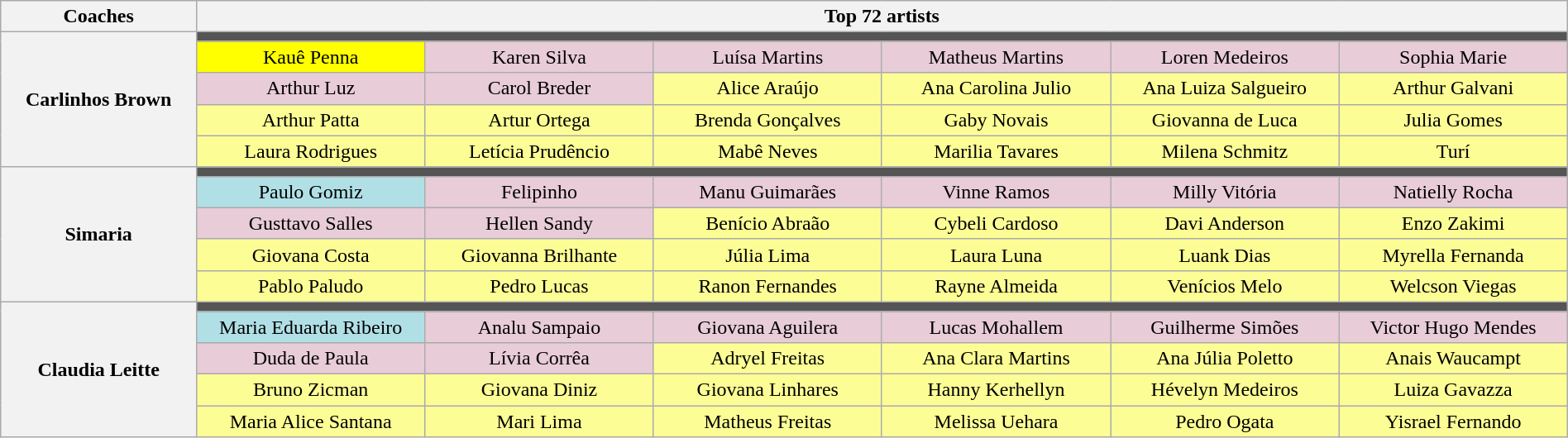<table class="wikitable" style="text-align:center; width:100%;">
<tr>
<th scope="col" width="12%">Coaches</th>
<th scope="col" width="85%" colspan=6>Top 72 artists</th>
</tr>
<tr>
<th rowspan=5>Carlinhos Brown</th>
<td colspan=6 bgcolor=555555></td>
</tr>
<tr>
<td width="14%" bgcolor=FFFF00>Kauê Penna</td>
<td width="14%" bgcolor=E8CCD7>Karen Silva</td>
<td width="14%" bgcolor=E8CCD7>Luísa Martins</td>
<td width="14%" bgcolor=E8CCD7>Matheus Martins</td>
<td width="14%" bgcolor=E8CCD7>Loren Medeiros</td>
<td width="14%" bgcolor=E8CCD7>Sophia Marie</td>
</tr>
<tr>
<td bgcolor=E8CCD7>Arthur Luz</td>
<td bgcolor=E8CCD7>Carol Breder</td>
<td bgcolor=FDFD96>Alice Araújo</td>
<td bgcolor=FDFD96>Ana Carolina Julio</td>
<td bgcolor=FDFD96>Ana Luiza Salgueiro</td>
<td bgcolor=FDFD96>Arthur Galvani</td>
</tr>
<tr>
<td bgcolor=FDFD96>Arthur Patta</td>
<td bgcolor=FDFD96>Artur Ortega</td>
<td bgcolor=FDFD96>Brenda Gonçalves</td>
<td bgcolor=FDFD96>Gaby Novais</td>
<td bgcolor=FDFD96>Giovanna de Luca</td>
<td bgcolor=FDFD96>Julia Gomes</td>
</tr>
<tr>
<td bgcolor=FDFD96>Laura Rodrigues</td>
<td bgcolor=FDFD96>Letícia Prudêncio</td>
<td bgcolor=FDFD96>Mabê Neves</td>
<td bgcolor=FDFD96>Marilia Tavares</td>
<td bgcolor=FDFD96>Milena Schmitz</td>
<td bgcolor=FDFD96>Turí</td>
</tr>
<tr>
<th rowspan=5> Simaria</th>
<td colspan=6 bgcolor=555555></td>
</tr>
<tr>
<td bgcolor=B0E0E6>Paulo Gomiz</td>
<td bgcolor=E8CCD7>Felipinho</td>
<td bgcolor=E8CCD7>Manu Guimarães</td>
<td bgcolor=E8CCD7>Vinne Ramos</td>
<td bgcolor=E8CCD7>Milly Vitória</td>
<td bgcolor=E8CCD7>Natielly Rocha</td>
</tr>
<tr>
<td bgcolor=E8CCD7>Gusttavo Salles</td>
<td bgcolor=E8CCD7>Hellen Sandy</td>
<td bgcolor=FDFD96>Benício Abraão</td>
<td bgcolor=FDFD96>Cybeli Cardoso</td>
<td bgcolor=FDFD96>Davi Anderson</td>
<td bgcolor=FDFD96>Enzo Zakimi</td>
</tr>
<tr>
<td bgcolor=FDFD96>Giovana Costa</td>
<td bgcolor=FDFD96>Giovanna Brilhante</td>
<td bgcolor=FDFD96>Júlia Lima</td>
<td bgcolor=FDFD96>Laura Luna</td>
<td bgcolor=FDFD96>Luank Dias</td>
<td bgcolor=FDFD96>Myrella Fernanda</td>
</tr>
<tr>
<td bgcolor=FDFD96>Pablo Paludo</td>
<td bgcolor=FDFD96>Pedro Lucas</td>
<td bgcolor=FDFD96>Ranon Fernandes</td>
<td bgcolor=FDFD96>Rayne Almeida</td>
<td bgcolor=FDFD96>Venícios Melo</td>
<td bgcolor=FDFD96>Welcson Viegas</td>
</tr>
<tr>
<th rowspan=5>Claudia Leitte<br></th>
<td colspan=6 bgcolor=555555></td>
</tr>
<tr>
<td bgcolor=B0E0E6>Maria Eduarda Ribeiro</td>
<td bgcolor=E8CCD7>Analu Sampaio</td>
<td bgcolor=E8CCD7>Giovana Aguilera</td>
<td bgcolor=E8CCD7>Lucas Mohallem</td>
<td bgcolor=E8CCD7>Guilherme Simões</td>
<td bgcolor=E8CCD7>Victor Hugo Mendes</td>
</tr>
<tr>
<td bgcolor=E8CCD7>Duda de Paula</td>
<td bgcolor=E8CCD7>Lívia Corrêa</td>
<td bgcolor=FDFD96>Adryel Freitas</td>
<td bgcolor=FDFD96>Ana Clara Martins</td>
<td bgcolor=FDFD96>Ana Júlia Poletto</td>
<td bgcolor=FDFD96>Anais Waucampt</td>
</tr>
<tr>
<td bgcolor=FDFD96>Bruno Zicman</td>
<td bgcolor=FDFD96>Giovana Diniz</td>
<td bgcolor=FDFD96>Giovana Linhares</td>
<td bgcolor=FDFD96>Hanny Kerhellyn</td>
<td bgcolor=FDFD96>Hévelyn Medeiros</td>
<td bgcolor=FDFD96>Luiza Gavazza</td>
</tr>
<tr>
<td bgcolor=FDFD96>Maria Alice Santana</td>
<td bgcolor=FDFD96>Mari Lima</td>
<td bgcolor=FDFD96>Matheus Freitas</td>
<td bgcolor=FDFD96>Melissa Uehara</td>
<td bgcolor=FDFD96>Pedro Ogata</td>
<td bgcolor=FDFD96>Yisrael Fernando</td>
</tr>
</table>
